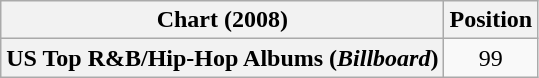<table class="wikitable plainrowheaders" style="text-align:center">
<tr>
<th scope="col">Chart (2008)</th>
<th scope="col">Position</th>
</tr>
<tr>
<th scope="row">US Top R&B/Hip-Hop Albums (<em>Billboard</em>)</th>
<td>99</td>
</tr>
</table>
